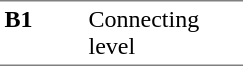<table border=0 cellspacing=0 cellpadding=3>
<tr>
<td style="border-bottom:solid 1px gray;border-top:solid 1px gray;" width=50 valign=top><strong>B1</strong></td>
<td style="border-top:solid 1px gray;border-bottom:solid 1px gray;" width=100 valign=top>Connecting level</td>
</tr>
</table>
